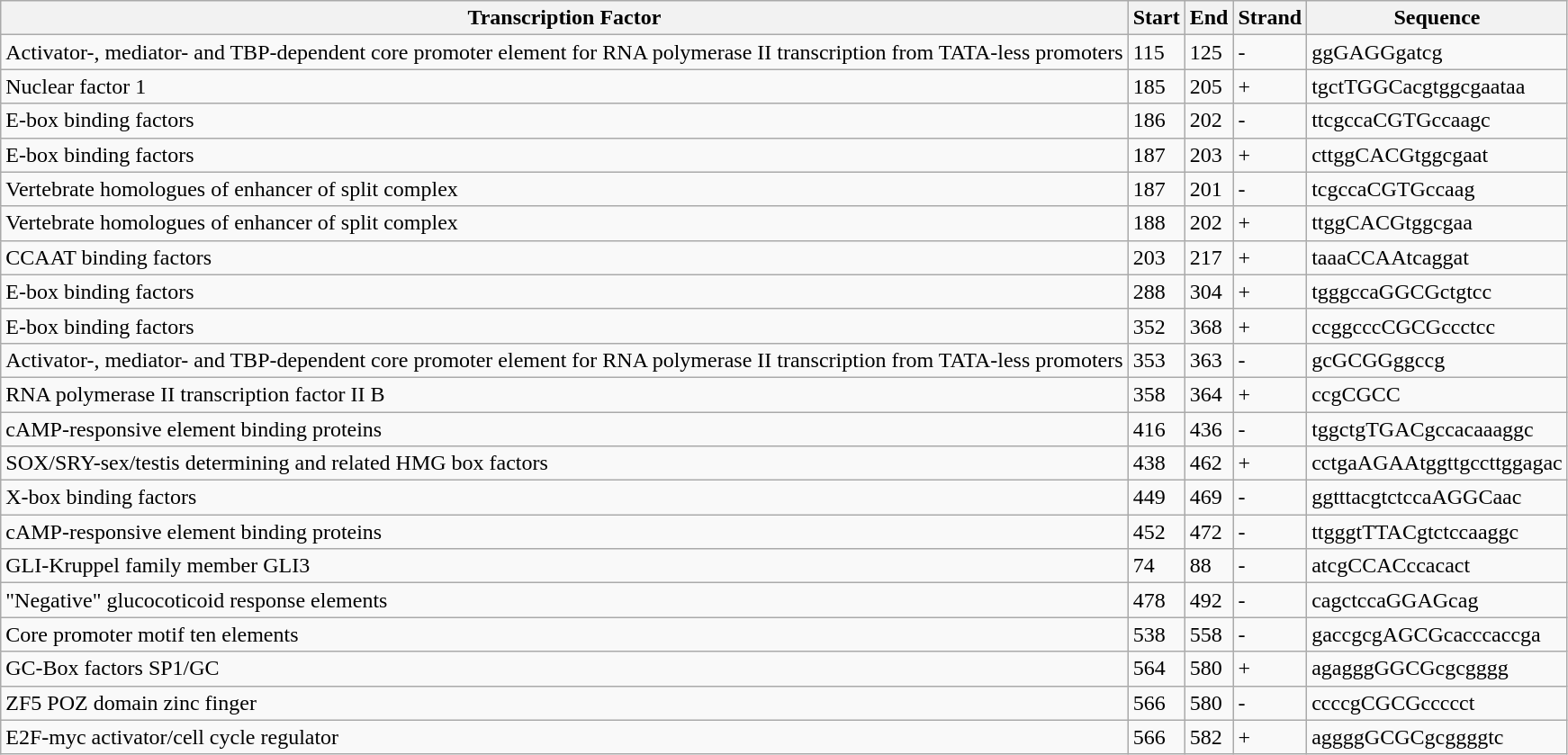<table class="wikitable sortable">
<tr>
<th>Transcription Factor</th>
<th>Start</th>
<th>End</th>
<th>Strand</th>
<th>Sequence</th>
</tr>
<tr>
<td>Activator-, mediator- and TBP-dependent core promoter element for RNA polymerase II transcription from TATA-less promoters</td>
<td>115</td>
<td>125</td>
<td>-</td>
<td>ggGAGGgatcg</td>
</tr>
<tr>
<td>Nuclear factor 1</td>
<td>185</td>
<td>205</td>
<td>+</td>
<td>tgctTGGCacgtggcgaataa</td>
</tr>
<tr>
<td>E-box binding factors</td>
<td>186</td>
<td>202</td>
<td>-</td>
<td>ttcgccaCGTGccaagc</td>
</tr>
<tr>
<td>E-box binding factors</td>
<td>187</td>
<td>203</td>
<td>+</td>
<td>cttggCACGtggcgaat</td>
</tr>
<tr>
<td>Vertebrate homologues of enhancer of split complex</td>
<td>187</td>
<td>201</td>
<td>-</td>
<td>tcgccaCGTGccaag</td>
</tr>
<tr>
<td>Vertebrate homologues of enhancer of split complex</td>
<td>188</td>
<td>202</td>
<td>+</td>
<td>ttggCACGtggcgaa</td>
</tr>
<tr>
<td>CCAAT binding factors</td>
<td>203</td>
<td>217</td>
<td>+</td>
<td>taaaCCAAtcaggat</td>
</tr>
<tr>
<td>E-box binding factors</td>
<td>288</td>
<td>304</td>
<td>+</td>
<td>tgggccaGGCGctgtcc</td>
</tr>
<tr>
<td>E-box binding factors</td>
<td>352</td>
<td>368</td>
<td>+</td>
<td>ccggcccCGCGccctcc</td>
</tr>
<tr>
<td>Activator-, mediator- and TBP-dependent core promoter element for RNA polymerase II transcription from TATA-less promoters</td>
<td>353</td>
<td>363</td>
<td>-</td>
<td>gcGCGGggccg</td>
</tr>
<tr>
<td>RNA polymerase II transcription factor II B</td>
<td>358</td>
<td>364</td>
<td>+</td>
<td>ccgCGCC</td>
</tr>
<tr>
<td>cAMP-responsive element binding proteins</td>
<td>416</td>
<td>436</td>
<td>-</td>
<td>tggctgTGACgccacaaaggc</td>
</tr>
<tr>
<td>SOX/SRY-sex/testis determining and related HMG box factors</td>
<td>438</td>
<td>462</td>
<td>+</td>
<td>cctgaAGAAtggttgccttggagac</td>
</tr>
<tr>
<td>X-box binding factors</td>
<td>449</td>
<td>469</td>
<td>-</td>
<td>ggtttacgtctccaAGGCaac</td>
</tr>
<tr>
<td>cAMP-responsive element binding proteins</td>
<td>452</td>
<td>472</td>
<td>-</td>
<td>ttgggtTTACgtctccaaggc</td>
</tr>
<tr>
<td>GLI-Kruppel family member GLI3</td>
<td>74</td>
<td>88</td>
<td>-</td>
<td>atcgCCACccacact</td>
</tr>
<tr>
<td>"Negative" glucocoticoid response elements</td>
<td>478</td>
<td>492</td>
<td>-</td>
<td>cagctccaGGAGcag</td>
</tr>
<tr>
<td>Core promoter motif ten elements</td>
<td>538</td>
<td>558</td>
<td>-</td>
<td>gaccgcgAGCGcacccaccga</td>
</tr>
<tr>
<td>GC-Box factors SP1/GC</td>
<td>564</td>
<td>580</td>
<td>+</td>
<td>agagggGGCGcgcgggg</td>
</tr>
<tr>
<td>ZF5 POZ domain zinc finger</td>
<td>566</td>
<td>580</td>
<td>-</td>
<td>ccccgCGCGccccct</td>
</tr>
<tr>
<td>E2F-myc activator/cell cycle regulator</td>
<td>566</td>
<td>582</td>
<td>+</td>
<td>aggggGCGCgcggggtc</td>
</tr>
</table>
